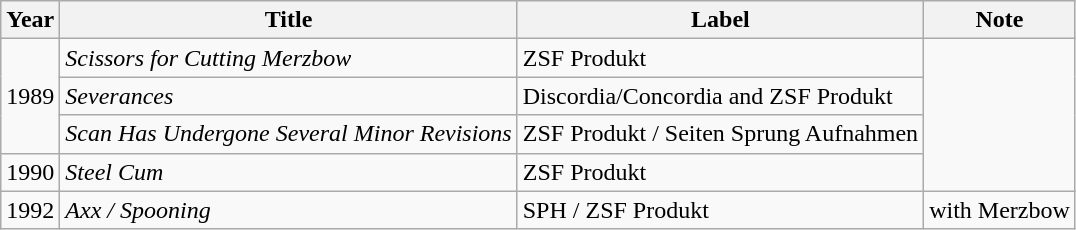<table class="wikitable">
<tr>
<th>Year</th>
<th>Title</th>
<th>Label</th>
<th>Note</th>
</tr>
<tr>
<td rowspan="3">1989</td>
<td><em>Scissors for Cutting Merzbow</em></td>
<td>ZSF Produkt</td>
<td rowspan="4"></td>
</tr>
<tr>
<td><em>Severances</em></td>
<td>Discordia/Concordia and ZSF Produkt</td>
</tr>
<tr>
<td><em>Scan Has Undergone Several Minor Revisions</em></td>
<td>ZSF Produkt / Seiten Sprung Aufnahmen</td>
</tr>
<tr>
<td>1990</td>
<td><em>Steel Cum</em></td>
<td>ZSF Produkt</td>
</tr>
<tr>
<td>1992</td>
<td><em>Axx / Spooning</em></td>
<td>SPH / ZSF Produkt</td>
<td>with Merzbow</td>
</tr>
</table>
